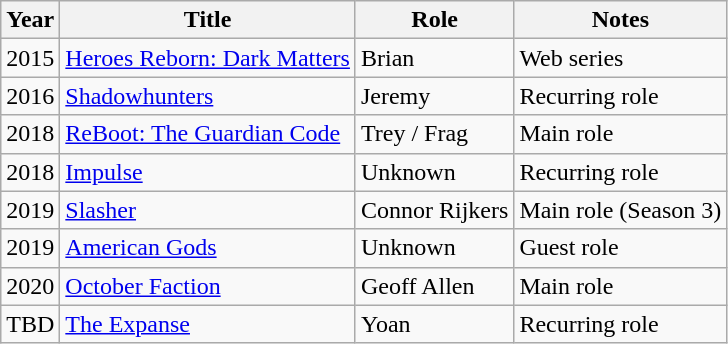<table class="wikitable">
<tr>
<th>Year</th>
<th>Title</th>
<th>Role</th>
<th>Notes</th>
</tr>
<tr>
<td>2015</td>
<td><a href='#'>Heroes Reborn: Dark Matters</a></td>
<td>Brian</td>
<td>Web series</td>
</tr>
<tr>
<td>2016</td>
<td><a href='#'>Shadowhunters</a></td>
<td>Jeremy</td>
<td>Recurring role</td>
</tr>
<tr>
<td>2018</td>
<td><a href='#'>ReBoot: The Guardian Code</a></td>
<td>Trey / Frag</td>
<td>Main role</td>
</tr>
<tr>
<td>2018</td>
<td><a href='#'>Impulse</a></td>
<td>Unknown</td>
<td>Recurring role</td>
</tr>
<tr>
<td>2019</td>
<td><a href='#'>Slasher</a></td>
<td>Connor Rijkers</td>
<td>Main role (Season 3)</td>
</tr>
<tr>
<td>2019</td>
<td><a href='#'>American Gods</a></td>
<td>Unknown</td>
<td>Guest role</td>
</tr>
<tr>
<td>2020</td>
<td><a href='#'>October Faction</a></td>
<td>Geoff Allen</td>
<td>Main role</td>
</tr>
<tr>
<td>TBD</td>
<td><a href='#'>The Expanse</a></td>
<td>Yoan</td>
<td>Recurring role</td>
</tr>
</table>
